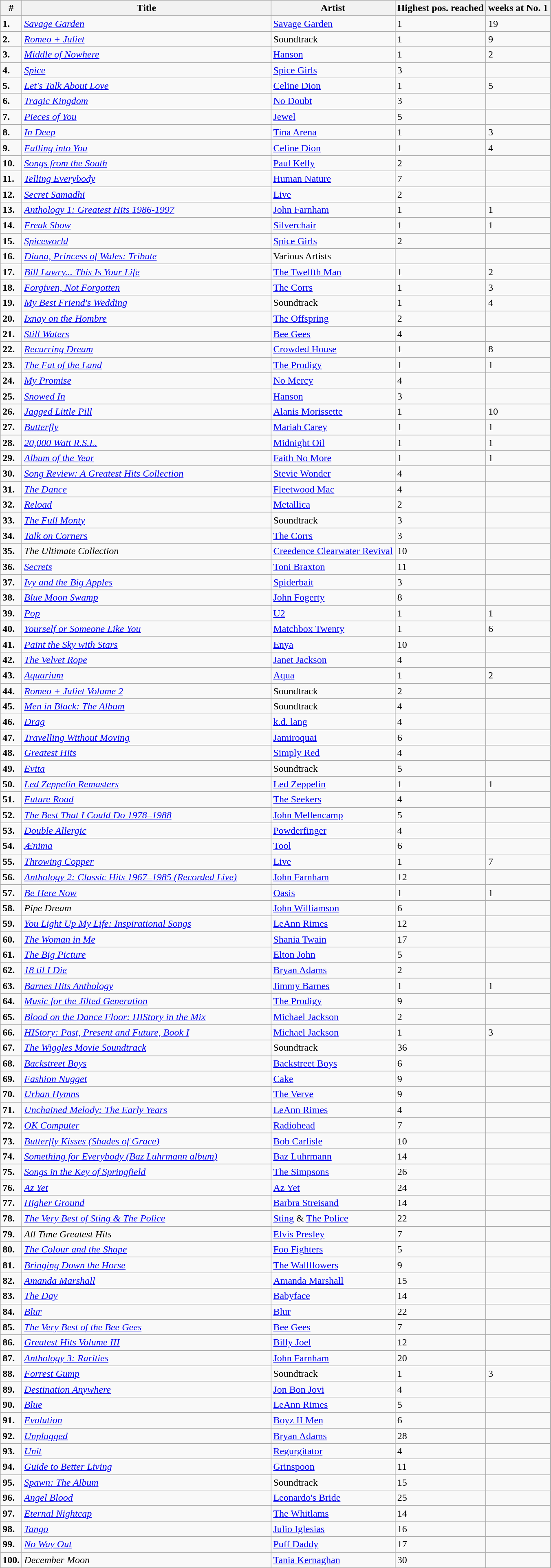<table class="wikitable">
<tr ">
<th>#</th>
<th style="width:400px;">Title</th>
<th>Artist</th>
<th>Highest pos. reached</th>
<th>weeks at No. 1</th>
</tr>
<tr>
<td><strong>1.</strong></td>
<td><em><a href='#'>Savage Garden</a></em></td>
<td><a href='#'>Savage Garden</a></td>
<td>1</td>
<td>19</td>
</tr>
<tr>
<td><strong>2.</strong></td>
<td><em><a href='#'>Romeo + Juliet</a></em></td>
<td>Soundtrack</td>
<td>1</td>
<td>9</td>
</tr>
<tr>
<td><strong>3.</strong></td>
<td><em><a href='#'>Middle of Nowhere</a></em></td>
<td><a href='#'>Hanson</a></td>
<td>1</td>
<td>2</td>
</tr>
<tr>
<td><strong>4.</strong></td>
<td><em><a href='#'>Spice</a></em></td>
<td><a href='#'>Spice Girls</a></td>
<td>3</td>
<td></td>
</tr>
<tr>
<td><strong>5.</strong></td>
<td><em><a href='#'>Let's Talk About Love</a></em></td>
<td><a href='#'>Celine Dion</a></td>
<td>1</td>
<td>5 </td>
</tr>
<tr>
<td><strong>6.</strong></td>
<td><em><a href='#'>Tragic Kingdom</a></em></td>
<td><a href='#'>No Doubt</a></td>
<td>3</td>
<td></td>
</tr>
<tr>
<td><strong>7.</strong></td>
<td><em><a href='#'>Pieces of You</a></em></td>
<td><a href='#'>Jewel</a></td>
<td>5</td>
<td></td>
</tr>
<tr>
<td><strong>8.</strong></td>
<td><em><a href='#'>In Deep</a></em></td>
<td><a href='#'>Tina Arena</a></td>
<td>1</td>
<td>3</td>
</tr>
<tr>
<td><strong>9.</strong></td>
<td><em><a href='#'>Falling into You</a></em></td>
<td><a href='#'>Celine Dion</a></td>
<td>1</td>
<td>4</td>
</tr>
<tr>
<td><strong>10.</strong></td>
<td><em><a href='#'>Songs from the South</a></em></td>
<td><a href='#'>Paul Kelly</a></td>
<td>2</td>
<td></td>
</tr>
<tr>
<td><strong>11.</strong></td>
<td><em><a href='#'>Telling Everybody</a></em></td>
<td><a href='#'>Human Nature</a></td>
<td>7</td>
<td></td>
</tr>
<tr>
<td><strong>12.</strong></td>
<td><em><a href='#'>Secret Samadhi</a></em></td>
<td><a href='#'>Live</a></td>
<td>2</td>
<td></td>
</tr>
<tr>
<td><strong>13.</strong></td>
<td><em><a href='#'>Anthology 1: Greatest Hits 1986-1997</a></em></td>
<td><a href='#'>John Farnham</a></td>
<td>1</td>
<td>1</td>
</tr>
<tr>
<td><strong>14.</strong></td>
<td><em><a href='#'>Freak Show</a></em></td>
<td><a href='#'>Silverchair</a></td>
<td>1</td>
<td>1</td>
</tr>
<tr>
<td><strong>15.</strong></td>
<td><em><a href='#'>Spiceworld</a></em></td>
<td><a href='#'>Spice Girls</a></td>
<td>2</td>
<td></td>
</tr>
<tr>
<td><strong>16.</strong></td>
<td><em><a href='#'>Diana, Princess of Wales: Tribute</a></em></td>
<td>Various Artists</td>
<td></td>
<td></td>
</tr>
<tr>
<td><strong>17.</strong></td>
<td><em><a href='#'>Bill Lawry... This Is Your Life</a></em></td>
<td><a href='#'>The Twelfth Man</a></td>
<td>1</td>
<td>2 </td>
</tr>
<tr>
<td><strong>18.</strong></td>
<td><em><a href='#'>Forgiven, Not Forgotten</a></em></td>
<td><a href='#'>The Corrs</a></td>
<td>1</td>
<td>3</td>
</tr>
<tr>
<td><strong>19.</strong></td>
<td><em><a href='#'>My Best Friend's Wedding</a></em></td>
<td>Soundtrack</td>
<td>1</td>
<td>4 </td>
</tr>
<tr>
<td><strong>20.</strong></td>
<td><em><a href='#'>Ixnay on the Hombre</a></em></td>
<td><a href='#'>The Offspring</a></td>
<td>2</td>
<td></td>
</tr>
<tr>
<td><strong>21.</strong></td>
<td><em><a href='#'>Still Waters</a></em></td>
<td><a href='#'>Bee Gees</a></td>
<td>4</td>
<td></td>
</tr>
<tr>
<td><strong>22.</strong></td>
<td><em><a href='#'>Recurring Dream</a></em></td>
<td><a href='#'>Crowded House</a></td>
<td>1</td>
<td>8</td>
</tr>
<tr>
<td><strong>23.</strong></td>
<td><em><a href='#'>The Fat of the Land</a></em></td>
<td><a href='#'>The Prodigy</a></td>
<td>1</td>
<td>1</td>
</tr>
<tr>
<td><strong>24.</strong></td>
<td><em><a href='#'>My Promise</a></em></td>
<td><a href='#'>No Mercy</a></td>
<td>4</td>
<td></td>
</tr>
<tr>
<td><strong>25.</strong></td>
<td><em><a href='#'>Snowed In</a></em></td>
<td><a href='#'>Hanson</a></td>
<td>3</td>
<td></td>
</tr>
<tr>
<td><strong>26.</strong></td>
<td><em><a href='#'>Jagged Little Pill</a></em></td>
<td><a href='#'>Alanis Morissette</a></td>
<td>1</td>
<td>10</td>
</tr>
<tr>
<td><strong>27.</strong></td>
<td><em><a href='#'>Butterfly</a></em></td>
<td><a href='#'>Mariah Carey</a></td>
<td>1</td>
<td>1</td>
</tr>
<tr>
<td><strong>28.</strong></td>
<td><em><a href='#'>20,000 Watt R.S.L.</a></em></td>
<td><a href='#'>Midnight Oil</a></td>
<td>1</td>
<td>1</td>
</tr>
<tr>
<td><strong>29.</strong></td>
<td><em><a href='#'>Album of the Year</a></em></td>
<td><a href='#'>Faith No More</a></td>
<td>1</td>
<td>1</td>
</tr>
<tr>
<td><strong>30.</strong></td>
<td><em><a href='#'>Song Review: A Greatest Hits Collection</a></em></td>
<td><a href='#'>Stevie Wonder</a></td>
<td>4</td>
<td></td>
</tr>
<tr>
<td><strong>31.</strong></td>
<td><em><a href='#'>The Dance</a></em></td>
<td><a href='#'>Fleetwood Mac</a></td>
<td>4</td>
<td></td>
</tr>
<tr>
<td><strong>32.</strong></td>
<td><em><a href='#'>Reload</a></em></td>
<td><a href='#'>Metallica</a></td>
<td>2</td>
<td></td>
</tr>
<tr>
<td><strong>33.</strong></td>
<td><em><a href='#'>The Full Monty</a></em></td>
<td>Soundtrack</td>
<td>3</td>
<td></td>
</tr>
<tr>
<td><strong>34.</strong></td>
<td><em><a href='#'>Talk on Corners</a></em></td>
<td><a href='#'>The Corrs</a></td>
<td>3</td>
<td></td>
</tr>
<tr>
<td><strong>35.</strong></td>
<td><em>The Ultimate Collection</em></td>
<td><a href='#'>Creedence Clearwater Revival</a></td>
<td>10</td>
<td></td>
</tr>
<tr>
<td><strong>36.</strong></td>
<td><em><a href='#'>Secrets</a></em></td>
<td><a href='#'>Toni Braxton</a></td>
<td>11</td>
<td></td>
</tr>
<tr>
<td><strong>37.</strong></td>
<td><em><a href='#'>Ivy and the Big Apples</a></em></td>
<td><a href='#'>Spiderbait</a></td>
<td>3</td>
<td></td>
</tr>
<tr>
<td><strong>38.</strong></td>
<td><em><a href='#'>Blue Moon Swamp</a></em></td>
<td><a href='#'>John Fogerty</a></td>
<td>8</td>
<td></td>
</tr>
<tr>
<td><strong>39.</strong></td>
<td><em><a href='#'>Pop</a></em></td>
<td><a href='#'>U2</a></td>
<td>1</td>
<td>1</td>
</tr>
<tr>
<td><strong>40.</strong></td>
<td><em><a href='#'>Yourself or Someone Like You</a></em></td>
<td><a href='#'>Matchbox Twenty</a></td>
<td>1</td>
<td>6</td>
</tr>
<tr>
<td><strong>41.</strong></td>
<td><em><a href='#'>Paint the Sky with Stars</a></em></td>
<td><a href='#'>Enya</a></td>
<td>10</td>
<td></td>
</tr>
<tr>
<td><strong>42.</strong></td>
<td><em><a href='#'>The Velvet Rope</a></em></td>
<td><a href='#'>Janet Jackson</a></td>
<td>4</td>
<td></td>
</tr>
<tr>
<td><strong>43.</strong></td>
<td><em><a href='#'>Aquarium</a></em></td>
<td><a href='#'>Aqua</a></td>
<td>1</td>
<td>2</td>
</tr>
<tr>
<td><strong>44.</strong></td>
<td><em><a href='#'>Romeo + Juliet Volume 2</a></em></td>
<td>Soundtrack</td>
<td>2</td>
<td></td>
</tr>
<tr>
<td><strong>45.</strong></td>
<td><em><a href='#'>Men in Black: The Album</a></em></td>
<td>Soundtrack</td>
<td>4</td>
<td></td>
</tr>
<tr>
<td><strong>46.</strong></td>
<td><em><a href='#'>Drag</a></em></td>
<td><a href='#'>k.d. lang</a></td>
<td>4</td>
<td></td>
</tr>
<tr>
<td><strong>47.</strong></td>
<td><em><a href='#'>Travelling Without Moving</a></em></td>
<td><a href='#'>Jamiroquai</a></td>
<td>6</td>
<td></td>
</tr>
<tr>
<td><strong>48.</strong></td>
<td><em><a href='#'>Greatest Hits</a></em></td>
<td><a href='#'>Simply Red</a></td>
<td>4</td>
<td></td>
</tr>
<tr>
<td><strong>49.</strong></td>
<td><em><a href='#'>Evita</a></em></td>
<td>Soundtrack</td>
<td>5</td>
<td></td>
</tr>
<tr>
<td><strong>50.</strong></td>
<td><em><a href='#'>Led Zeppelin Remasters</a></em></td>
<td><a href='#'>Led Zeppelin</a></td>
<td>1</td>
<td>1</td>
</tr>
<tr>
<td><strong>51.</strong></td>
<td><em><a href='#'>Future Road</a></em></td>
<td><a href='#'>The Seekers</a></td>
<td>4</td>
<td></td>
</tr>
<tr>
<td><strong>52.</strong></td>
<td><em><a href='#'>The Best That I Could Do 1978–1988</a></em></td>
<td><a href='#'>John Mellencamp</a></td>
<td>5</td>
<td></td>
</tr>
<tr>
<td><strong>53.</strong></td>
<td><em><a href='#'>Double Allergic</a></em></td>
<td><a href='#'>Powderfinger</a></td>
<td>4</td>
<td></td>
</tr>
<tr>
<td><strong>54.</strong></td>
<td><em><a href='#'>Ænima</a></em></td>
<td><a href='#'>Tool</a></td>
<td>6</td>
<td></td>
</tr>
<tr>
<td><strong>55.</strong></td>
<td><em><a href='#'>Throwing Copper</a></em></td>
<td><a href='#'>Live</a></td>
<td>1</td>
<td>7</td>
</tr>
<tr>
<td><strong>56.</strong></td>
<td><em><a href='#'>Anthology 2: Classic Hits 1967–1985 (Recorded Live)</a></em></td>
<td><a href='#'>John Farnham</a></td>
<td>12</td>
<td></td>
</tr>
<tr>
<td><strong>57.</strong></td>
<td><em><a href='#'>Be Here Now</a></em></td>
<td><a href='#'>Oasis</a></td>
<td>1</td>
<td>1</td>
</tr>
<tr>
<td><strong>58.</strong></td>
<td><em>Pipe Dream</em></td>
<td><a href='#'>John Williamson</a></td>
<td>6</td>
<td></td>
</tr>
<tr>
<td><strong>59.</strong></td>
<td><em><a href='#'>You Light Up My Life: Inspirational Songs</a></em></td>
<td><a href='#'>LeAnn Rimes</a></td>
<td>12</td>
<td></td>
</tr>
<tr>
<td><strong>60.</strong></td>
<td><em><a href='#'>The Woman in Me</a></em></td>
<td><a href='#'>Shania Twain</a></td>
<td>17</td>
<td></td>
</tr>
<tr>
<td><strong>61.</strong></td>
<td><em><a href='#'>The Big Picture</a></em></td>
<td><a href='#'>Elton John</a></td>
<td>5</td>
<td></td>
</tr>
<tr>
<td><strong>62.</strong></td>
<td><em><a href='#'>18 til I Die</a></em></td>
<td><a href='#'>Bryan Adams</a></td>
<td>2</td>
<td></td>
</tr>
<tr>
<td><strong>63.</strong></td>
<td><em><a href='#'>Barnes Hits Anthology</a></em></td>
<td><a href='#'>Jimmy Barnes</a></td>
<td>1</td>
<td>1</td>
</tr>
<tr>
<td><strong>64.</strong></td>
<td><em><a href='#'>Music for the Jilted Generation</a></em></td>
<td><a href='#'>The Prodigy</a></td>
<td>9</td>
<td></td>
</tr>
<tr>
<td><strong>65.</strong></td>
<td><em><a href='#'>Blood on the Dance Floor: HIStory in the Mix</a></em></td>
<td><a href='#'>Michael Jackson</a></td>
<td>2</td>
<td></td>
</tr>
<tr>
<td><strong>66.</strong></td>
<td><em><a href='#'>HIStory: Past, Present and Future, Book I</a></em></td>
<td><a href='#'>Michael Jackson</a></td>
<td>1</td>
<td>3</td>
</tr>
<tr>
<td><strong>67.</strong></td>
<td><em><a href='#'>The Wiggles Movie Soundtrack</a></em></td>
<td>Soundtrack</td>
<td>36</td>
<td></td>
</tr>
<tr>
<td><strong>68.</strong></td>
<td><em><a href='#'>Backstreet Boys</a></em></td>
<td><a href='#'>Backstreet Boys</a></td>
<td>6</td>
<td></td>
</tr>
<tr>
<td><strong>69.</strong></td>
<td><em><a href='#'>Fashion Nugget</a></em></td>
<td><a href='#'>Cake</a></td>
<td>9</td>
<td></td>
</tr>
<tr>
<td><strong>70.</strong></td>
<td><em><a href='#'>Urban Hymns</a></em></td>
<td><a href='#'>The Verve</a></td>
<td>9</td>
<td></td>
</tr>
<tr>
<td><strong>71.</strong></td>
<td><em><a href='#'>Unchained Melody: The Early Years</a></em></td>
<td><a href='#'>LeAnn Rimes</a></td>
<td>4</td>
<td></td>
</tr>
<tr>
<td><strong>72.</strong></td>
<td><em><a href='#'>OK Computer</a></em></td>
<td><a href='#'>Radiohead</a></td>
<td>7</td>
<td></td>
</tr>
<tr>
<td><strong>73.</strong></td>
<td><em><a href='#'>Butterfly Kisses (Shades of Grace)</a></em></td>
<td><a href='#'>Bob Carlisle</a></td>
<td>10</td>
<td></td>
</tr>
<tr>
<td><strong>74.</strong></td>
<td><em><a href='#'>Something for Everybody (Baz Luhrmann album)</a></em></td>
<td><a href='#'>Baz Luhrmann</a></td>
<td>14</td>
<td></td>
</tr>
<tr>
<td><strong>75.</strong></td>
<td><em><a href='#'>Songs in the Key of Springfield</a></em></td>
<td><a href='#'>The Simpsons</a></td>
<td>26</td>
<td></td>
</tr>
<tr>
<td><strong>76.</strong></td>
<td><em><a href='#'>Az Yet</a></em></td>
<td><a href='#'>Az Yet</a></td>
<td>24</td>
<td></td>
</tr>
<tr>
<td><strong>77.</strong></td>
<td><em><a href='#'>Higher Ground</a></em></td>
<td><a href='#'>Barbra Streisand</a></td>
<td>14</td>
<td></td>
</tr>
<tr>
<td><strong>78.</strong></td>
<td><em><a href='#'>The Very Best of Sting & The Police</a></em></td>
<td><a href='#'>Sting</a> & <a href='#'>The Police</a></td>
<td>22</td>
<td></td>
</tr>
<tr>
<td><strong>79.</strong></td>
<td><em>All Time Greatest Hits</em></td>
<td><a href='#'>Elvis Presley</a></td>
<td>7</td>
<td></td>
</tr>
<tr>
<td><strong>80.</strong></td>
<td><em><a href='#'>The Colour and the Shape</a></em></td>
<td><a href='#'>Foo Fighters</a></td>
<td>5</td>
<td></td>
</tr>
<tr>
<td><strong>81.</strong></td>
<td><em><a href='#'>Bringing Down the Horse</a></em></td>
<td><a href='#'>The Wallflowers</a></td>
<td>9</td>
<td></td>
</tr>
<tr>
<td><strong>82.</strong></td>
<td><em><a href='#'>Amanda Marshall</a></em></td>
<td><a href='#'>Amanda Marshall</a></td>
<td>15</td>
<td></td>
</tr>
<tr>
<td><strong>83.</strong></td>
<td><em><a href='#'>The Day</a></em></td>
<td><a href='#'>Babyface</a></td>
<td>14</td>
<td></td>
</tr>
<tr>
<td><strong>84.</strong></td>
<td><em><a href='#'>Blur</a></em></td>
<td><a href='#'>Blur</a></td>
<td>22</td>
<td></td>
</tr>
<tr>
<td><strong>85.</strong></td>
<td><em><a href='#'>The Very Best of the Bee Gees</a></em></td>
<td><a href='#'>Bee Gees</a></td>
<td>7</td>
<td></td>
</tr>
<tr>
<td><strong>86.</strong></td>
<td><em><a href='#'>Greatest Hits Volume III</a></em></td>
<td><a href='#'>Billy Joel</a></td>
<td>12</td>
<td></td>
</tr>
<tr>
<td><strong>87.</strong></td>
<td><em><a href='#'>Anthology 3: Rarities</a></em></td>
<td><a href='#'>John Farnham</a></td>
<td>20</td>
<td></td>
</tr>
<tr>
<td><strong>88.</strong></td>
<td><em><a href='#'>Forrest Gump</a></em></td>
<td>Soundtrack</td>
<td>1</td>
<td>3</td>
</tr>
<tr>
<td><strong>89.</strong></td>
<td><em><a href='#'>Destination Anywhere</a></em></td>
<td><a href='#'>Jon Bon Jovi</a></td>
<td>4</td>
<td></td>
</tr>
<tr>
<td><strong>90.</strong></td>
<td><em><a href='#'>Blue</a></em></td>
<td><a href='#'>LeAnn Rimes</a></td>
<td>5</td>
<td></td>
</tr>
<tr>
<td><strong>91.</strong></td>
<td><em><a href='#'>Evolution</a></em></td>
<td><a href='#'>Boyz II Men</a></td>
<td>6</td>
<td></td>
</tr>
<tr>
<td><strong>92.</strong></td>
<td><em><a href='#'>Unplugged</a></em></td>
<td><a href='#'>Bryan Adams</a></td>
<td>28</td>
<td></td>
</tr>
<tr>
<td><strong>93.</strong></td>
<td><em><a href='#'>Unit</a></em></td>
<td><a href='#'>Regurgitator</a></td>
<td>4</td>
<td></td>
</tr>
<tr>
<td><strong>94.</strong></td>
<td><em><a href='#'>Guide to Better Living</a></em></td>
<td><a href='#'>Grinspoon</a></td>
<td>11</td>
<td></td>
</tr>
<tr>
<td><strong>95.</strong></td>
<td><em><a href='#'>Spawn: The Album</a></em></td>
<td>Soundtrack</td>
<td>15</td>
<td></td>
</tr>
<tr>
<td><strong>96.</strong></td>
<td><em><a href='#'>Angel Blood</a></em></td>
<td><a href='#'>Leonardo's Bride</a></td>
<td>25</td>
<td></td>
</tr>
<tr>
<td><strong>97.</strong></td>
<td><em><a href='#'>Eternal Nightcap</a></em></td>
<td><a href='#'>The Whitlams</a></td>
<td>14</td>
<td></td>
</tr>
<tr>
<td><strong>98.</strong></td>
<td><em><a href='#'>Tango</a></em></td>
<td><a href='#'>Julio Iglesias</a></td>
<td>16</td>
<td></td>
</tr>
<tr>
<td><strong>99.</strong></td>
<td><em><a href='#'>No Way Out</a></em></td>
<td><a href='#'>Puff Daddy</a></td>
<td>17</td>
<td></td>
</tr>
<tr>
<td><strong>100.</strong></td>
<td><em>December Moon</em></td>
<td><a href='#'>Tania Kernaghan</a></td>
<td>30</td>
<td></td>
</tr>
</table>
